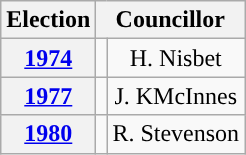<table class="wikitable" style="text-align:center">
<tr>
<th>Election</th>
<th colspan=2>Councillor</th>
</tr>
<tr>
<th><a href='#'>1974</a></th>
<td style="background-color: "></td>
<td>H. Nisbet</td>
</tr>
<tr>
<th><a href='#'>1977</a></th>
<td style="background-color: "></td>
<td>J. KMcInnes</td>
</tr>
<tr>
<th><a href='#'>1980</a></th>
<td style="background-color: "></td>
<td>R. Stevenson</td>
</tr>
</table>
